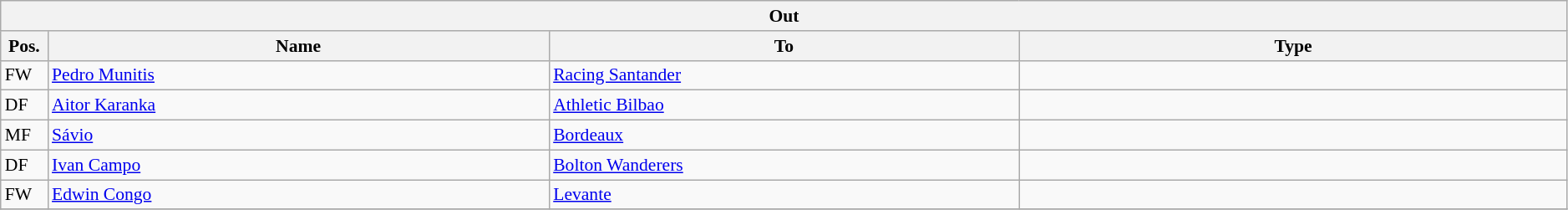<table class="wikitable" style="font-size:90%;width:99%;">
<tr>
<th colspan="4">Out</th>
</tr>
<tr>
<th width=3%>Pos.</th>
<th width=32%>Name</th>
<th width=30%>To</th>
<th width=35%>Type</th>
</tr>
<tr>
<td>FW</td>
<td><a href='#'>Pedro Munitis</a></td>
<td><a href='#'>Racing Santander</a></td>
<td></td>
</tr>
<tr>
<td>DF</td>
<td><a href='#'>Aitor Karanka</a></td>
<td><a href='#'>Athletic Bilbao</a></td>
<td></td>
</tr>
<tr>
<td>MF</td>
<td><a href='#'>Sávio</a></td>
<td><a href='#'>Bordeaux</a></td>
<td></td>
</tr>
<tr>
<td>DF</td>
<td><a href='#'>Ivan Campo</a></td>
<td><a href='#'>Bolton Wanderers</a></td>
<td></td>
</tr>
<tr>
<td>FW</td>
<td><a href='#'>Edwin Congo</a></td>
<td><a href='#'>Levante</a></td>
<td></td>
</tr>
<tr>
</tr>
</table>
